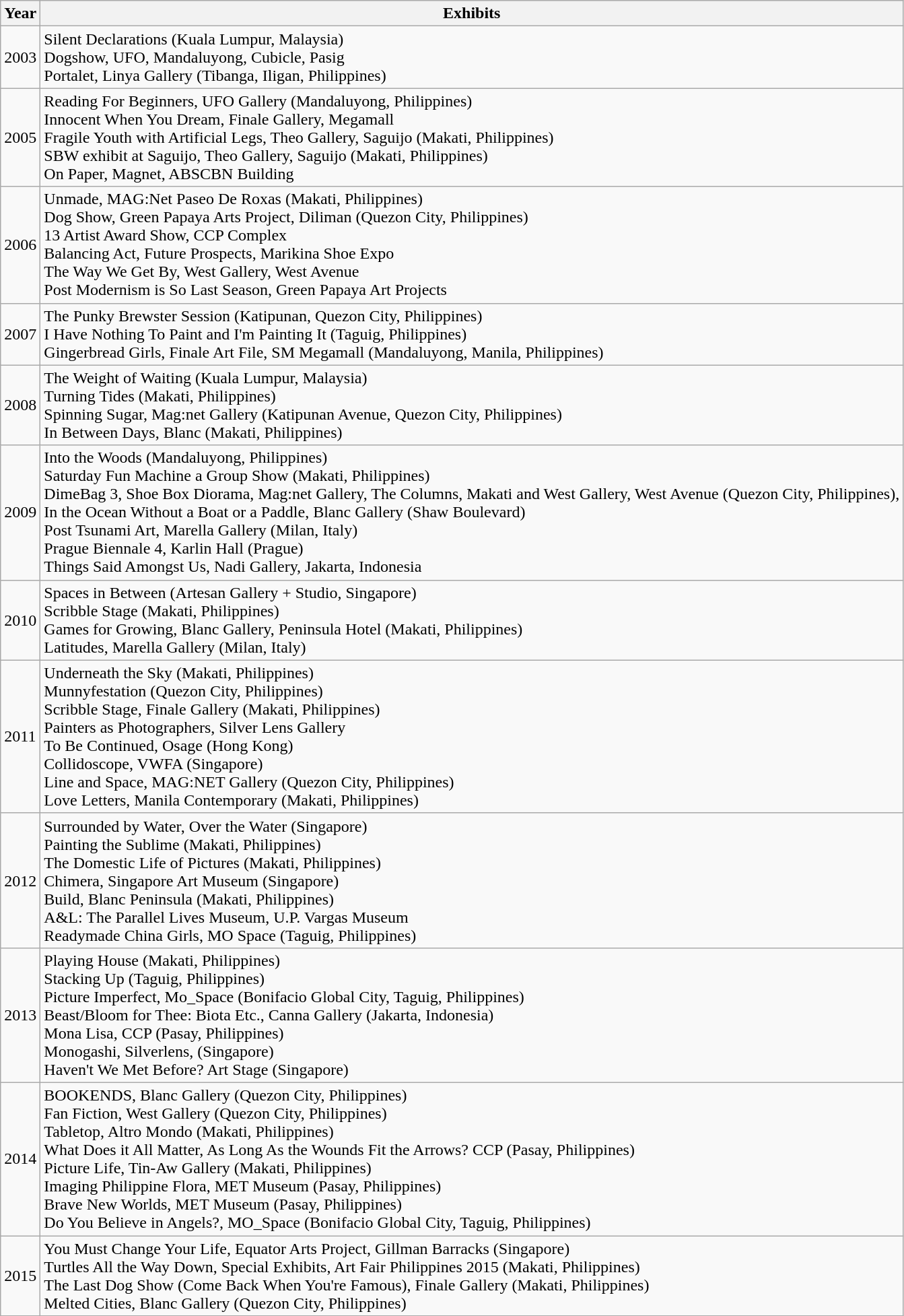<table class="wikitable">
<tr>
<th>Year</th>
<th>Exhibits</th>
</tr>
<tr>
<td>2003</td>
<td>Silent Declarations (Kuala Lumpur, Malaysia)<br>Dogshow, UFO, Mandaluyong, Cubicle, Pasig<br>Portalet, Linya Gallery (Tibanga, Iligan, Philippines)</td>
</tr>
<tr>
<td>2005</td>
<td>Reading For Beginners, UFO Gallery (Mandaluyong, Philippines)<br>Innocent When You Dream, Finale Gallery, Megamall<br>Fragile Youth with Artificial Legs, Theo Gallery, Saguijo (Makati, Philippines)<br>SBW exhibit at Saguijo, Theo Gallery, Saguijo (Makati, Philippines)<br>On Paper, Magnet, ABSCBN Building<br></td>
</tr>
<tr>
<td>2006</td>
<td>Unmade, MAG:Net Paseo De Roxas (Makati, Philippines)<br>Dog Show, Green Papaya Arts Project, Diliman (Quezon City, Philippines)<br>13 Artist Award Show, CCP Complex<br>Balancing Act, Future Prospects, Marikina Shoe Expo<br>The Way We Get By, West Gallery, West Avenue<br>Post Modernism is So Last Season, Green Papaya Art Projects</td>
</tr>
<tr>
<td>2007</td>
<td>The Punky Brewster Session (Katipunan, Quezon City, Philippines)<br>I Have Nothing To Paint and I'm Painting It (Taguig, Philippines)<br>Gingerbread Girls, Finale Art File, SM Megamall (Mandaluyong, Manila, Philippines)</td>
</tr>
<tr>
<td>2008</td>
<td>The Weight of Waiting (Kuala Lumpur, Malaysia)<br>Turning Tides (Makati, Philippines)<br>Spinning Sugar, Mag:net Gallery (Katipunan Avenue, Quezon City, Philippines)<br>In Between Days, Blanc (Makati, Philippines)</td>
</tr>
<tr>
<td>2009</td>
<td>Into the Woods (Mandaluyong, Philippines)<br>Saturday Fun Machine a Group Show (Makati, Philippines)<br>DimeBag 3, Shoe Box Diorama, Mag:net Gallery, The Columns, Makati and West Gallery, West Avenue (Quezon City, Philippines),<br>In the Ocean Without a Boat or a Paddle, Blanc Gallery (Shaw Boulevard)<br>Post Tsunami Art, Marella Gallery (Milan, Italy)<br>Prague Biennale 4, Karlin Hall (Prague)<br>Things Said Amongst Us, Nadi Gallery, Jakarta, Indonesia</td>
</tr>
<tr>
<td>2010</td>
<td>Spaces in Between (Artesan Gallery + Studio, Singapore)<br>Scribble Stage (Makati, Philippines)<br>Games for Growing, Blanc Gallery, Peninsula Hotel (Makati, Philippines)<br>Latitudes, Marella Gallery (Milan, Italy)</td>
</tr>
<tr>
<td>2011</td>
<td>Underneath the Sky (Makati, Philippines)<br>Munnyfestation (Quezon City, Philippines)<br>Scribble Stage, Finale Gallery (Makati, Philippines)<br>Painters as Photographers, Silver Lens Gallery<br>To Be Continued, Osage (Hong Kong)<br>Collidoscope, VWFA (Singapore)<br>Line and Space, MAG:NET Gallery (Quezon City, Philippines)<br>Love Letters, Manila Contemporary (Makati, Philippines)</td>
</tr>
<tr>
<td>2012</td>
<td>Surrounded by Water, Over the Water (Singapore)<br>Painting the Sublime (Makati, Philippines)<br>The Domestic Life of Pictures (Makati, Philippines)<br>Chimera, Singapore Art Museum (Singapore)<br>Build, Blanc Peninsula (Makati, Philippines)<br>A&L: The Parallel Lives Museum, U.P. Vargas Museum<br>Readymade China Girls, MO Space (Taguig, Philippines)</td>
</tr>
<tr>
<td>2013</td>
<td>Playing House (Makati, Philippines)<br>Stacking Up (Taguig, Philippines)<br>Picture Imperfect, Mo_Space (Bonifacio Global City, Taguig, Philippines)<br>Beast/Bloom for Thee: Biota Etc., Canna Gallery (Jakarta, Indonesia)<br>Mona Lisa, CCP (Pasay, Philippines)<br>Monogashi, Silverlens, (Singapore)<br>Haven't We Met Before? Art Stage (Singapore)</td>
</tr>
<tr>
<td>2014</td>
<td>BOOKENDS, Blanc Gallery (Quezon City, Philippines)<br> Fan Fiction, West Gallery (Quezon City, Philippines)<br>Tabletop, Altro Mondo (Makati, Philippines)<br>What Does it All Matter, As Long As the Wounds Fit the Arrows? CCP (Pasay, Philippines)<br>Picture Life, Tin-Aw Gallery (Makati, Philippines)<br>Imaging  Philippine Flora, MET Museum (Pasay, Philippines)<br>Brave New Worlds, MET Museum (Pasay, Philippines)<br>Do You Believe in Angels?, MO_Space (Bonifacio Global City, Taguig, Philippines)</td>
</tr>
<tr>
<td>2015</td>
<td>You Must Change Your Life, Equator Arts Project, Gillman Barracks (Singapore)<br>Turtles All the Way Down, Special Exhibits, Art Fair Philippines 2015 (Makati, Philippines)<br>The Last Dog Show (Come Back When You're Famous), Finale Gallery (Makati, Philippines)<br>Melted Cities, Blanc Gallery (Quezon City, Philippines)</td>
</tr>
</table>
